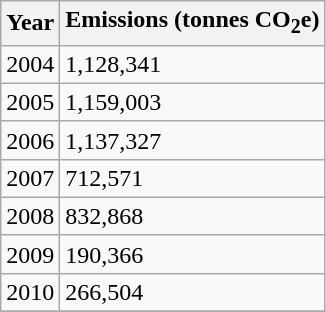<table class="wikitable">
<tr>
<th>Year</th>
<th>Emissions (tonnes CO<sub>2</sub>e)</th>
</tr>
<tr>
<td>2004</td>
<td>1,128,341</td>
</tr>
<tr>
<td>2005</td>
<td>1,159,003</td>
</tr>
<tr>
<td>2006</td>
<td>1,137,327</td>
</tr>
<tr>
<td>2007</td>
<td>712,571</td>
</tr>
<tr>
<td>2008</td>
<td>832,868</td>
</tr>
<tr>
<td>2009</td>
<td>190,366</td>
</tr>
<tr>
<td>2010</td>
<td>266,504</td>
</tr>
<tr>
</tr>
</table>
